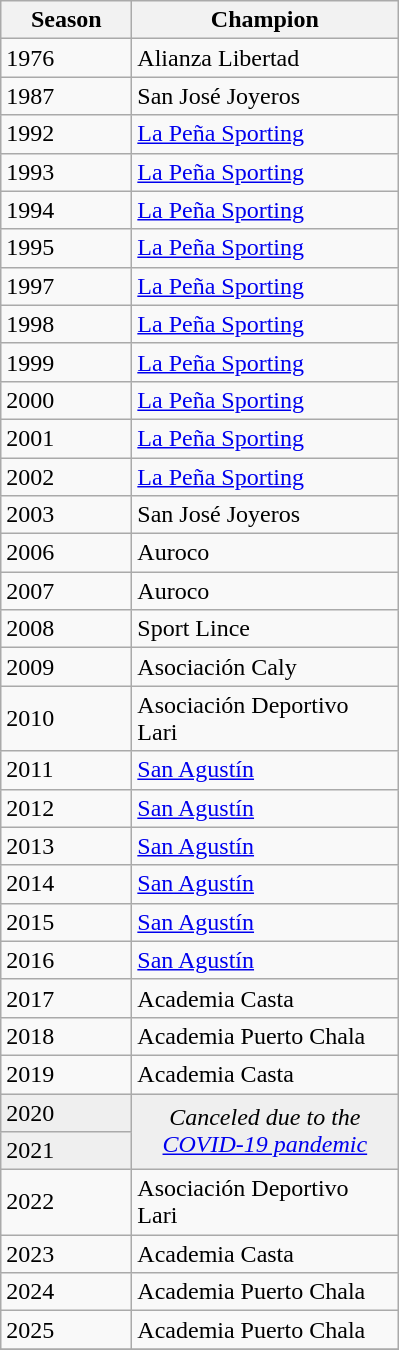<table class="wikitable sortable">
<tr>
<th width=80px>Season</th>
<th width=170px>Champion</th>
</tr>
<tr>
<td>1976</td>
<td>Alianza Libertad</td>
</tr>
<tr>
<td>1987</td>
<td>San José Joyeros</td>
</tr>
<tr>
<td>1992</td>
<td><a href='#'>La Peña Sporting</a></td>
</tr>
<tr>
<td>1993</td>
<td><a href='#'>La Peña Sporting</a></td>
</tr>
<tr>
<td>1994</td>
<td><a href='#'>La Peña Sporting</a></td>
</tr>
<tr>
<td>1995</td>
<td><a href='#'>La Peña Sporting</a></td>
</tr>
<tr>
<td>1997</td>
<td><a href='#'>La Peña Sporting</a></td>
</tr>
<tr>
<td>1998</td>
<td><a href='#'>La Peña Sporting</a></td>
</tr>
<tr>
<td>1999</td>
<td><a href='#'>La Peña Sporting</a></td>
</tr>
<tr>
<td>2000</td>
<td><a href='#'>La Peña Sporting</a></td>
</tr>
<tr>
<td>2001</td>
<td><a href='#'>La Peña Sporting</a></td>
</tr>
<tr>
<td>2002</td>
<td><a href='#'>La Peña Sporting</a></td>
</tr>
<tr>
<td>2003</td>
<td>San José Joyeros</td>
</tr>
<tr>
<td>2006</td>
<td>Auroco</td>
</tr>
<tr>
<td>2007</td>
<td>Auroco</td>
</tr>
<tr>
<td>2008</td>
<td>Sport Lince</td>
</tr>
<tr>
<td>2009</td>
<td>Asociación Caly</td>
</tr>
<tr>
<td>2010</td>
<td>Asociación Deportivo Lari</td>
</tr>
<tr>
<td>2011</td>
<td><a href='#'>San Agustín</a></td>
</tr>
<tr>
<td>2012</td>
<td><a href='#'>San Agustín</a></td>
</tr>
<tr>
<td>2013</td>
<td><a href='#'>San Agustín</a></td>
</tr>
<tr>
<td>2014</td>
<td><a href='#'>San Agustín</a></td>
</tr>
<tr>
<td>2015</td>
<td><a href='#'>San Agustín</a></td>
</tr>
<tr>
<td>2016</td>
<td><a href='#'>San Agustín</a></td>
</tr>
<tr>
<td>2017</td>
<td>Academia Casta</td>
</tr>
<tr>
<td>2018</td>
<td>Academia Puerto Chala</td>
</tr>
<tr>
<td>2019</td>
<td>Academia Casta</td>
</tr>
<tr bgcolor=#efefef>
<td>2020</td>
<td rowspan=2 colspan="1" align=center><em>Canceled due to the <a href='#'>COVID-19 pandemic</a></em></td>
</tr>
<tr bgcolor=#efefef>
<td>2021</td>
</tr>
<tr>
<td>2022</td>
<td>Asociación Deportivo Lari</td>
</tr>
<tr>
<td>2023</td>
<td>Academia Casta</td>
</tr>
<tr>
<td>2024</td>
<td>Academia Puerto Chala</td>
</tr>
<tr>
<td>2025</td>
<td>Academia Puerto Chala</td>
</tr>
<tr>
</tr>
</table>
